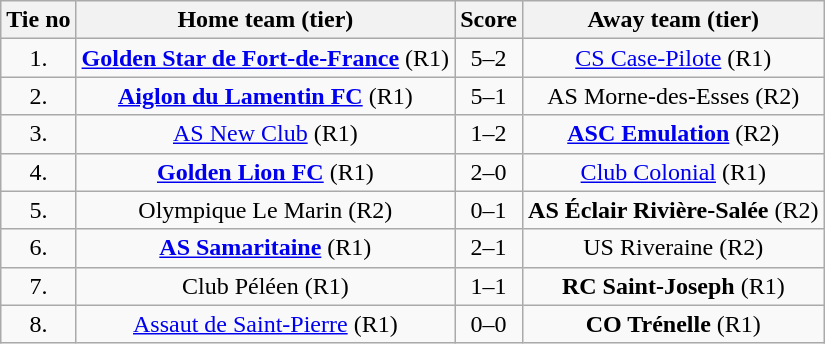<table class="wikitable" style="text-align: center">
<tr>
<th>Tie no</th>
<th>Home team (tier)</th>
<th>Score</th>
<th>Away team (tier)</th>
</tr>
<tr>
<td>1.</td>
<td> <strong><a href='#'>Golden Star de Fort-de-France</a></strong> (R1)</td>
<td>5–2</td>
<td><a href='#'>CS Case-Pilote</a> (R1) </td>
</tr>
<tr>
<td>2.</td>
<td> <strong><a href='#'>Aiglon du Lamentin FC</a></strong> (R1)</td>
<td>5–1</td>
<td>AS Morne-des-Esses (R2) </td>
</tr>
<tr>
<td>3.</td>
<td> <a href='#'>AS New Club</a> (R1)</td>
<td>1–2</td>
<td><strong><a href='#'>ASC Emulation</a></strong> (R2) </td>
</tr>
<tr>
<td>4.</td>
<td> <strong><a href='#'>Golden Lion FC</a></strong> (R1)</td>
<td>2–0</td>
<td><a href='#'>Club Colonial</a> (R1) </td>
</tr>
<tr>
<td>5.</td>
<td> Olympique Le Marin (R2)</td>
<td>0–1</td>
<td><strong>AS Éclair Rivière-Salée</strong> (R2) </td>
</tr>
<tr>
<td>6.</td>
<td> <strong><a href='#'>AS Samaritaine</a></strong> (R1)</td>
<td>2–1</td>
<td>US Riveraine (R2) </td>
</tr>
<tr>
<td>7.</td>
<td> Club Péléen (R1)</td>
<td>1–1 </td>
<td><strong>RC Saint-Joseph</strong> (R1) </td>
</tr>
<tr>
<td>8.</td>
<td> <a href='#'>Assaut de Saint-Pierre</a> (R1)</td>
<td>0–0 </td>
<td><strong>CO Trénelle</strong> (R1) </td>
</tr>
</table>
